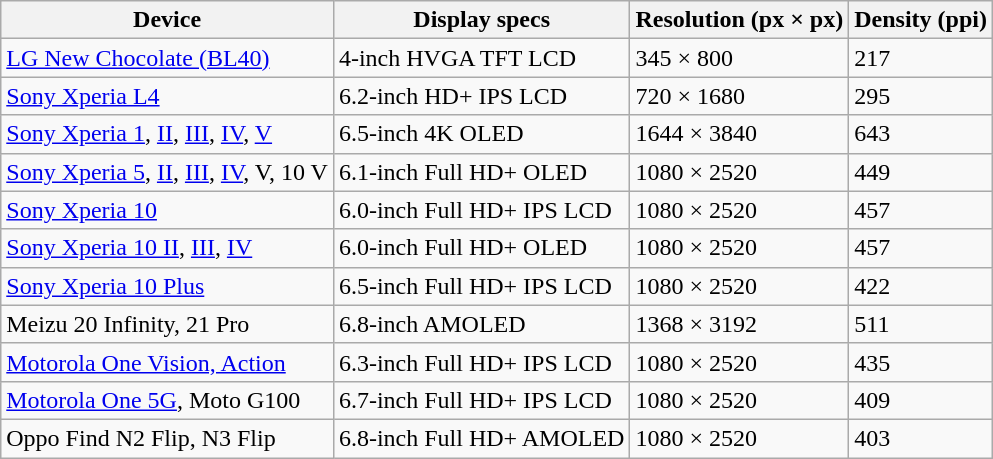<table class="wikitable sortable collapsible" data-sort-type="number">
<tr>
<th scope="col">Device</th>
<th scope="col">Display specs</th>
<th scope="col">Resolution (px × px)</th>
<th scope="col">Density (ppi)</th>
</tr>
<tr>
<td><a href='#'>LG New Chocolate (BL40)</a></td>
<td>4-inch HVGA TFT LCD</td>
<td>345 × 800</td>
<td>217</td>
</tr>
<tr>
<td><a href='#'>Sony Xperia L4</a></td>
<td>6.2-inch HD+ IPS LCD</td>
<td>720 × 1680</td>
<td>295</td>
</tr>
<tr>
<td><a href='#'>Sony Xperia 1</a>, <a href='#'>II</a>, <a href='#'>III</a>, <a href='#'>IV</a>, <a href='#'>V</a></td>
<td>6.5-inch 4K OLED</td>
<td>1644 × 3840</td>
<td>643</td>
</tr>
<tr>
<td><a href='#'>Sony Xperia 5</a>, <a href='#'>II</a>, <a href='#'>III</a>, <a href='#'>IV</a>, V, 10 V</td>
<td>6.1-inch Full HD+ OLED</td>
<td>1080 × 2520</td>
<td>449</td>
</tr>
<tr>
<td><a href='#'>Sony Xperia 10</a></td>
<td>6.0-inch Full HD+ IPS LCD</td>
<td>1080 × 2520</td>
<td>457</td>
</tr>
<tr>
<td><a href='#'>Sony Xperia 10 II</a>, <a href='#'>III</a>, <a href='#'>IV</a></td>
<td>6.0-inch Full HD+ OLED</td>
<td>1080 × 2520</td>
<td>457</td>
</tr>
<tr>
<td><a href='#'>Sony Xperia 10 Plus</a></td>
<td>6.5-inch Full HD+ IPS LCD</td>
<td>1080 × 2520</td>
<td>422</td>
</tr>
<tr>
<td>Meizu 20 Infinity, 21 Pro</td>
<td>6.8-inch AMOLED</td>
<td>1368 × 3192</td>
<td>511</td>
</tr>
<tr>
<td><a href='#'>Motorola One Vision, Action</a></td>
<td>6.3-inch Full HD+ IPS LCD</td>
<td>1080 × 2520</td>
<td>435</td>
</tr>
<tr>
<td><a href='#'>Motorola One 5G</a>, Moto G100</td>
<td>6.7-inch Full HD+ IPS LCD</td>
<td>1080 × 2520</td>
<td>409</td>
</tr>
<tr>
<td>Oppo Find N2 Flip, N3 Flip</td>
<td>6.8-inch Full HD+ AMOLED</td>
<td>1080 × 2520</td>
<td>403</td>
</tr>
</table>
